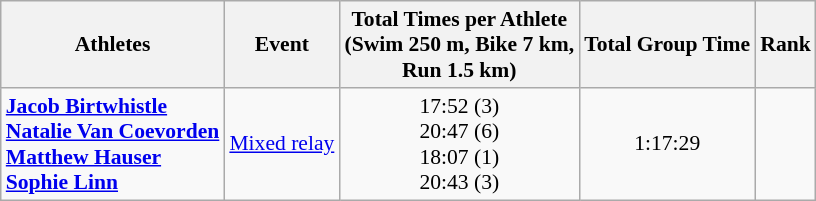<table class="wikitable" border="1" style="font-size:90%">
<tr>
<th>Athletes</th>
<th>Event</th>
<th>Total Times per Athlete <br> (Swim 250 m, Bike 7 km, <br> Run 1.5 km)</th>
<th>Total Group Time</th>
<th>Rank</th>
</tr>
<tr align=center>
<td align=left><strong><a href='#'>Jacob Birtwhistle</a> <br> <a href='#'>Natalie Van Coevorden</a> <br> <a href='#'>Matthew Hauser</a><br><a href='#'>Sophie Linn</a></strong></td>
<td align=left><a href='#'>Mixed relay</a></td>
<td>17:52 (3) <br> 20:47 (6) <br> 18:07 (1) <br> 20:43 (3)</td>
<td>1:17:29</td>
<td></td>
</tr>
</table>
